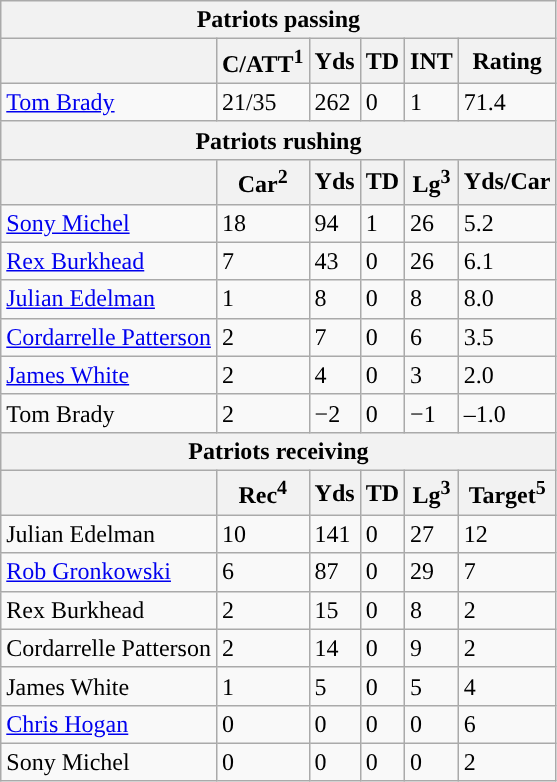<table class="wikitable">
<tr>
<th colspan="6">Patriots passing</th>
</tr>
<tr>
<th></th>
<th>C/ATT<sup>1</sup></th>
<th>Yds</th>
<th>TD</th>
<th>INT</th>
<th>Rating</th>
</tr>
<tr>
<td><a href='#'>Tom Brady</a></td>
<td>21/35</td>
<td>262</td>
<td>0</td>
<td>1</td>
<td>71.4</td>
</tr>
<tr>
<th colspan="6">Patriots rushing</th>
</tr>
<tr>
<th></th>
<th>Car<sup>2</sup></th>
<th>Yds</th>
<th>TD</th>
<th>Lg<sup>3</sup></th>
<th>Yds/Car</th>
</tr>
<tr>
<td><a href='#'>Sony Michel</a></td>
<td>18</td>
<td>94</td>
<td>1</td>
<td>26</td>
<td>5.2</td>
</tr>
<tr>
<td><a href='#'>Rex Burkhead</a></td>
<td>7</td>
<td>43</td>
<td>0</td>
<td>26</td>
<td>6.1</td>
</tr>
<tr>
<td><a href='#'>Julian Edelman</a></td>
<td>1</td>
<td>8</td>
<td>0</td>
<td>8</td>
<td>8.0</td>
</tr>
<tr>
<td><a href='#'>Cordarrelle Patterson</a></td>
<td>2</td>
<td>7</td>
<td>0</td>
<td>6</td>
<td>3.5</td>
</tr>
<tr>
<td><a href='#'>James White</a></td>
<td>2</td>
<td>4</td>
<td>0</td>
<td>3</td>
<td>2.0</td>
</tr>
<tr>
<td>Tom Brady</td>
<td>2</td>
<td>−2</td>
<td>0</td>
<td>−1</td>
<td>–1.0</td>
</tr>
<tr>
<th colspan="6">Patriots receiving</th>
</tr>
<tr>
<th></th>
<th>Rec<sup>4</sup></th>
<th>Yds</th>
<th>TD</th>
<th>Lg<sup>3</sup></th>
<th>Target<sup>5</sup></th>
</tr>
<tr>
<td>Julian Edelman</td>
<td>10</td>
<td>141</td>
<td>0</td>
<td>27</td>
<td>12</td>
</tr>
<tr>
<td><a href='#'>Rob Gronkowski</a></td>
<td>6</td>
<td>87</td>
<td>0</td>
<td>29</td>
<td>7</td>
</tr>
<tr>
<td>Rex Burkhead</td>
<td>2</td>
<td>15</td>
<td>0</td>
<td>8</td>
<td>2</td>
</tr>
<tr>
<td>Cordarrelle Patterson</td>
<td>2</td>
<td>14</td>
<td>0</td>
<td>9</td>
<td>2</td>
</tr>
<tr>
<td>James White</td>
<td>1</td>
<td>5</td>
<td>0</td>
<td>5</td>
<td>4</td>
</tr>
<tr>
<td><a href='#'>Chris Hogan</a></td>
<td>0</td>
<td>0</td>
<td>0</td>
<td>0</td>
<td>6</td>
</tr>
<tr>
<td>Sony Michel</td>
<td>0</td>
<td>0</td>
<td>0</td>
<td>0</td>
<td>2</td>
</tr>
</table>
